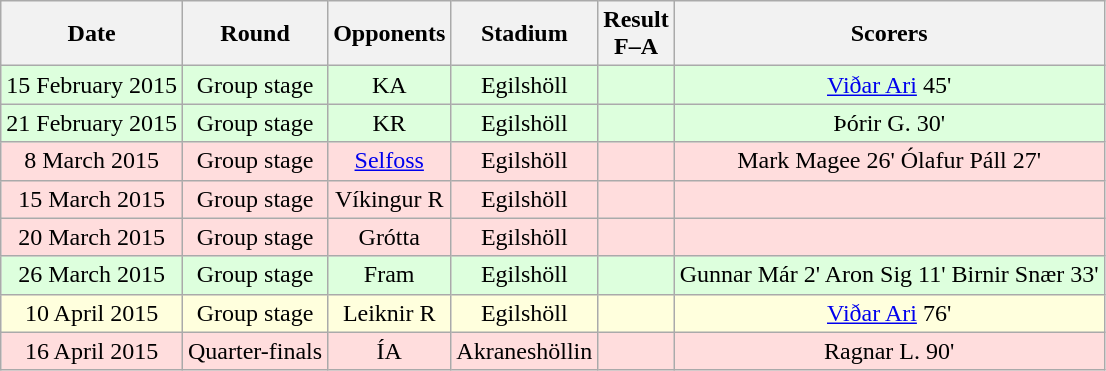<table class="wikitable" style="text-align:center">
<tr>
<th>Date</th>
<th>Round</th>
<th>Opponents</th>
<th>Stadium</th>
<th>Result<br>F–A</th>
<th>Scorers</th>
</tr>
<tr bgcolor="#ddffdd">
<td>15 February 2015</td>
<td>Group stage</td>
<td>KA</td>
<td>Egilshöll</td>
<td></td>
<td><a href='#'>Viðar Ari</a> 45'</td>
</tr>
<tr bgcolor="#ddffdd">
<td>21 February 2015</td>
<td>Group stage</td>
<td>KR</td>
<td>Egilshöll</td>
<td></td>
<td>Þórir G. 30'</td>
</tr>
<tr bgcolor="#ffdddd">
<td>8 March 2015</td>
<td>Group stage</td>
<td><a href='#'>Selfoss</a></td>
<td>Egilshöll</td>
<td></td>
<td>Mark Magee 26' Ólafur Páll 27'</td>
</tr>
<tr bgcolor="#ffdddd">
<td>15 March 2015</td>
<td>Group stage</td>
<td>Víkingur R</td>
<td>Egilshöll</td>
<td></td>
<td></td>
</tr>
<tr bgcolor="#ffdddd">
<td>20 March 2015</td>
<td>Group stage</td>
<td>Grótta</td>
<td>Egilshöll</td>
<td></td>
<td></td>
</tr>
<tr bgcolor="#ddffdd">
<td>26 March 2015</td>
<td>Group stage</td>
<td>Fram</td>
<td>Egilshöll</td>
<td></td>
<td>Gunnar Már 2' Aron Sig 11' Birnir Snær 33'</td>
</tr>
<tr bgcolor="#ffffdd">
<td>10 April 2015</td>
<td>Group stage</td>
<td>Leiknir R</td>
<td>Egilshöll</td>
<td></td>
<td><a href='#'>Viðar Ari</a> 76'</td>
</tr>
<tr bgcolor="#ffdddd">
<td>16 April 2015</td>
<td>Quarter-finals</td>
<td>ÍA</td>
<td>Akraneshöllin</td>
<td></td>
<td>Ragnar L. 90'</td>
</tr>
</table>
